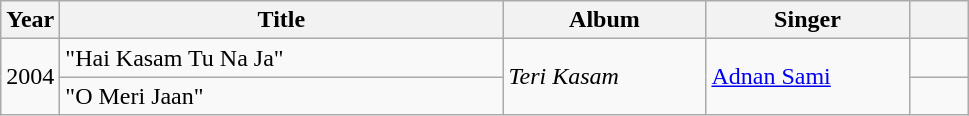<table class="wikitable plainrowheaders unsortable" style="text-align: margin;">
<tr>
<th scope="col" style="width: 2em;">Year</th>
<th scope="col" style="width: 18em;">Title</th>
<th scope="col" style="width: 8em;">Album</th>
<th scope="col" style="width: 8em;">Singer</th>
<th scope="col" style="width: 2em;"></th>
</tr>
<tr>
<td rowspan="2">2004</td>
<td scope="row">"Hai Kasam Tu Na Ja"</td>
<td rowspan="2"><em>Teri Kasam</em></td>
<td rowspan="2"><a href='#'>Adnan Sami</a></td>
<td></td>
</tr>
<tr>
<td>"O Meri Jaan"</td>
<td></td>
</tr>
</table>
